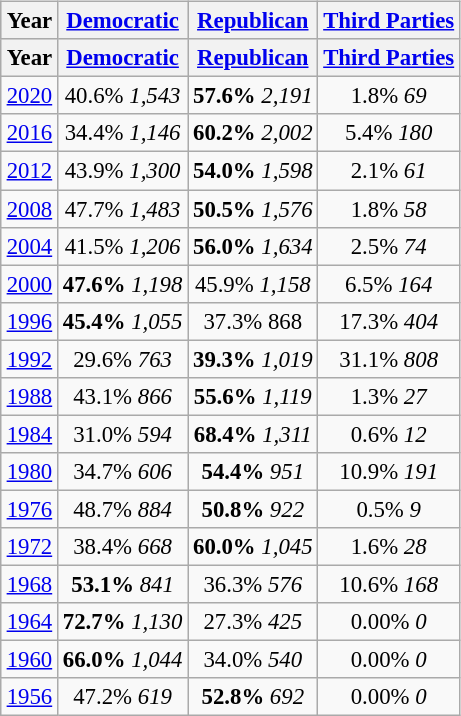<table class="wikitable"  style="float:right; margin:1em; font-size:95%;">
<tr style="background:lightgrey;">
<th>Year</th>
<th><a href='#'>Democratic</a></th>
<th><a href='#'>Republican</a></th>
<th><a href='#'>Third Parties</a></th>
</tr>
<tr>
<th>Year</th>
<th><a href='#'>Democratic</a></th>
<th><a href='#'>Republican</a></th>
<th><a href='#'>Third Parties</a></th>
</tr>
<tr>
<td align="center" ><a href='#'>2020</a></td>
<td align="center" >40.6% <em>1,543</em></td>
<td align="center" ><strong>57.6%</strong> <em>2,191</em></td>
<td align="center" >1.8% <em>69</em></td>
</tr>
<tr>
<td align="center" ><a href='#'>2016</a></td>
<td align="center" >34.4% <em>1,146</em></td>
<td align="center" ><strong>60.2%</strong> <em>2,002</em></td>
<td align="center" >5.4% <em>180</em></td>
</tr>
<tr>
<td align="center" ><a href='#'>2012</a></td>
<td align="center" >43.9% <em>1,300</em></td>
<td align="center" ><strong>54.0%</strong> <em>1,598</em></td>
<td align="center" >2.1% <em>61</em></td>
</tr>
<tr>
<td align="center" ><a href='#'>2008</a></td>
<td align="center" >47.7% <em>1,483</em></td>
<td align="center" ><strong>50.5%</strong> <em>1,576</em></td>
<td align="center" >1.8% <em>58</em></td>
</tr>
<tr>
<td align="center" ><a href='#'>2004</a></td>
<td align="center" >41.5% <em>1,206</em></td>
<td align="center" ><strong>56.0%</strong> <em>1,634</em></td>
<td align="center" >2.5% <em>74</em></td>
</tr>
<tr>
<td align="center" ><a href='#'>2000</a></td>
<td align="center" ><strong>47.6%</strong> <em>1,198</em></td>
<td align="center" >45.9% <em>1,158</em></td>
<td align="center" >6.5% <em>164</em></td>
</tr>
<tr>
<td align="center" ><a href='#'>1996</a></td>
<td align="center" ><strong>45.4%</strong> <em>1,055</em></td>
<td align="center" >37.3% 868</td>
<td align="center" >17.3% <em>404</em></td>
</tr>
<tr>
<td align="center" ><a href='#'>1992</a></td>
<td align="center" >29.6% <em>763</em></td>
<td align="center" ><strong>39.3%</strong> <em>1,019</em></td>
<td align="center" >31.1% <em>808</em></td>
</tr>
<tr>
<td align="center" ><a href='#'>1988</a></td>
<td align="center" >43.1% <em>866</em></td>
<td align="center" ><strong>55.6%</strong> <em>1,119</em></td>
<td align="center" >1.3% <em>27</em></td>
</tr>
<tr>
<td align="center" ><a href='#'>1984</a></td>
<td align="center" >31.0% <em>594</em></td>
<td align="center" ><strong>68.4%</strong> <em>1,311</em></td>
<td align="center" >0.6% <em>12</em></td>
</tr>
<tr>
<td align="center" ><a href='#'>1980</a></td>
<td align="center" >34.7% <em>606</em></td>
<td align="center" ><strong>54.4%</strong> <em>951</em></td>
<td align="center" >10.9% <em>191</em></td>
</tr>
<tr>
<td align="center" ><a href='#'>1976</a></td>
<td align="center" >48.7% <em>884</em></td>
<td align="center" ><strong>50.8%</strong> <em>922</em></td>
<td align="center" >0.5% <em>9</em></td>
</tr>
<tr>
<td align="center" ><a href='#'>1972</a></td>
<td align="center" >38.4% <em>668</em></td>
<td align="center" ><strong>60.0%</strong> <em>1,045</em></td>
<td align="center" >1.6% <em>28</em></td>
</tr>
<tr>
<td align="center" ><a href='#'>1968</a></td>
<td align="center" ><strong>53.1%</strong> <em>841</em></td>
<td align="center" >36.3% <em>576</em></td>
<td align="center" >10.6% <em>168</em></td>
</tr>
<tr>
<td align="center" ><a href='#'>1964</a></td>
<td align="center" ><strong>72.7%</strong> <em>1,130</em></td>
<td align="center" >27.3% <em>425</em></td>
<td align="center" >0.00% <em>0</em></td>
</tr>
<tr>
<td align="center" ><a href='#'>1960</a></td>
<td align="center" ><strong>66.0%</strong> <em>1,044</em></td>
<td align="center" >34.0% <em>540</em></td>
<td align="center" >0.00% <em>0</em></td>
</tr>
<tr>
<td align="center" ><a href='#'>1956</a></td>
<td align="center" >47.2% <em>619</em></td>
<td align="center" ><strong>52.8%</strong> <em>692</em></td>
<td align="center" >0.00% <em>0</em></td>
</tr>
</table>
